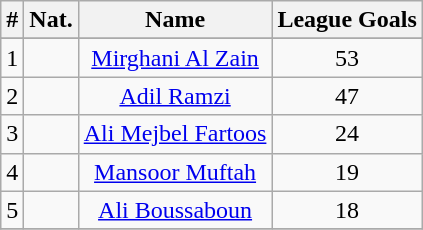<table class="wikitable sortable" style="text-align: center;">
<tr>
<th class="unsortable">#</th>
<th class="unsortable">Nat.</th>
<th class="unsortable">Name</th>
<th class="unsortable">League Goals</th>
</tr>
<tr>
</tr>
<tr>
<td>1</td>
<td></td>
<td><a href='#'>Mirghani Al Zain</a></td>
<td>53</td>
</tr>
<tr>
<td>2</td>
<td></td>
<td><a href='#'>Adil Ramzi</a></td>
<td>47</td>
</tr>
<tr>
<td>3</td>
<td></td>
<td><a href='#'>Ali Mejbel Fartoos</a></td>
<td>24</td>
</tr>
<tr>
<td>4</td>
<td></td>
<td><a href='#'>Mansoor Muftah</a></td>
<td>19</td>
</tr>
<tr>
<td>5</td>
<td></td>
<td><a href='#'>Ali Boussaboun</a></td>
<td>18</td>
</tr>
<tr>
</tr>
</table>
